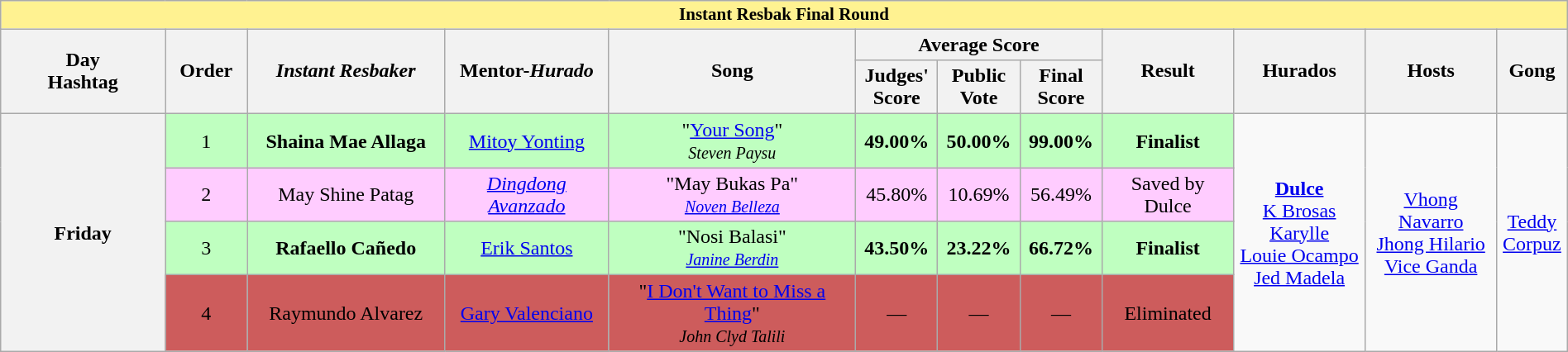<table class="wikitable mw-collapsible mw-collapsed" style="text-align:center; font-size:100%; width:100%;">
<tr>
<th colspan="12" style="background-color:#fff291;font-size:14px">Instant Resbak Final Round</th>
</tr>
<tr>
<th rowspan="2" style="width:10%;">Day<br>Hashtag</th>
<th rowspan="2" style="width:05%;">Order</th>
<th rowspan="2" style="width:12%;"><em>Instant Resbaker</em></th>
<th rowspan="2" style="width:10%;">Mentor-<em>Hurado</em></th>
<th rowspan="2" style="width:15%;">Song</th>
<th colspan="3">Average Score</th>
<th rowspan="2" style="width:08%;">Result</th>
<th rowspan="2" style="width:08%;">Hurados</th>
<th rowspan="2" style="width:08%;">Hosts</th>
<th rowspan="2" style="width:04%;">Gong</th>
</tr>
<tr>
<th style="width:5%;">Judges' Score</th>
<th style="width:5%;">Public Vote</th>
<th style="width:5%;">Final Score</th>
</tr>
<tr>
<th rowspan="4">Friday<br></th>
<td style="background-color:#BFFFC0;">1</td>
<td style="background-color:#BFFFC0;"><strong>Shaina Mae Allaga</strong></td>
<td style="background-color:#BFFFC0;"><a href='#'>Mitoy Yonting</a></td>
<td style="background-color:#BFFFC0;">"<a href='#'>Your Song</a>"<br><small><em>Steven Paysu</em></small></td>
<td style="background-color:#BFFFC0;"><strong>49.00%</strong></td>
<td style="background-color:#BFFFC0;"><strong>50.00%</strong></td>
<td style="background-color:#BFFFC0;"><strong>99.00%</strong></td>
<td style="background-color:#BFFFC0;"><strong>Finalist</strong></td>
<td rowspan="4"><strong><a href='#'>Dulce</a></strong><br><a href='#'>K Brosas</a><br><a href='#'>Karylle</a><br><a href='#'>Louie Ocampo</a><br><a href='#'>Jed Madela</a></td>
<td rowspan="4"><a href='#'>Vhong Navarro</a><br><a href='#'>Jhong Hilario</a><br><a href='#'>Vice Ganda</a></td>
<td rowspan="4"><a href='#'>Teddy Corpuz</a></td>
</tr>
<tr style="background-color:#ffccff;" |>
<td>2</td>
<td>May Shine Patag</td>
<td><em><a href='#'>Dingdong Avanzado</a></em></td>
<td>"May Bukas Pa"<br><small><em><a href='#'>Noven Belleza</a></em></small></td>
<td>45.80%</td>
<td>10.69%</td>
<td>56.49%</td>
<td>Saved by Dulce</td>
</tr>
<tr style="background-color:#BFFFC0;" |>
<td>3</td>
<td><strong>Rafaello Cañedo</strong></td>
<td><a href='#'>Erik Santos</a></td>
<td>"Nosi Balasi"<br><small><em><a href='#'>Janine Berdin</a></em></small></td>
<td><strong>43.50%</strong></td>
<td><strong>23.22%</strong></td>
<td><strong>66.72%</strong></td>
<td><strong>Finalist</strong></td>
</tr>
<tr style="background-color: #CD5C5C;" |>
<td>4</td>
<td>Raymundo Alvarez</td>
<td><a href='#'>Gary Valenciano</a></td>
<td>"<a href='#'>I Don't Want to Miss a Thing</a>"<br><small><em>John Clyd Talili</em></small></td>
<td>—</td>
<td>—</td>
<td>—</td>
<td>Eliminated</td>
</tr>
</table>
